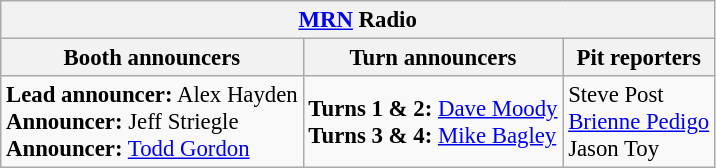<table class="wikitable" style="font-size: 95%;">
<tr>
<th colspan="3"><a href='#'>MRN</a> Radio</th>
</tr>
<tr>
<th>Booth announcers</th>
<th>Turn announcers</th>
<th>Pit reporters</th>
</tr>
<tr>
<td><strong>Lead announcer:</strong> Alex Hayden<br><strong>Announcer:</strong> Jeff Striegle<br><strong>Announcer:</strong> <a href='#'>Todd Gordon</a></td>
<td><strong>Turns 1 & 2:</strong> <a href='#'>Dave Moody</a><br><strong>Turns 3 & 4:</strong> <a href='#'>Mike Bagley</a></td>
<td>Steve Post<br><a href='#'>Brienne Pedigo</a><br>Jason Toy</td>
</tr>
</table>
